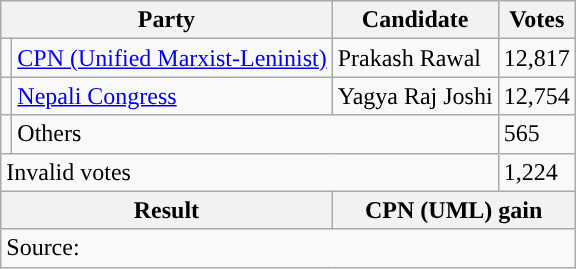<table class="wikitable">
<tr>
<th colspan="2">Party</th>
<th>Candidate</th>
<th>Votes</th>
</tr>
<tr>
<td style="background-color:"></td>
<td><a href='#'>CPN (Unified Marxist-Leninist)</a></td>
<td>Prakash Rawal</td>
<td>12,817</td>
</tr>
<tr>
<td style="background-color:"></td>
<td><a href='#'>Nepali Congress</a></td>
<td>Yagya Raj Joshi</td>
<td>12,754</td>
</tr>
<tr>
<td></td>
<td colspan="2">Others</td>
<td>565</td>
</tr>
<tr>
<td colspan="3">Invalid votes</td>
<td>1,224</td>
</tr>
<tr>
<th colspan="2">Result</th>
<th colspan="2">CPN (UML) gain</th>
</tr>
<tr>
<td colspan="4">Source: </td>
</tr>
</table>
